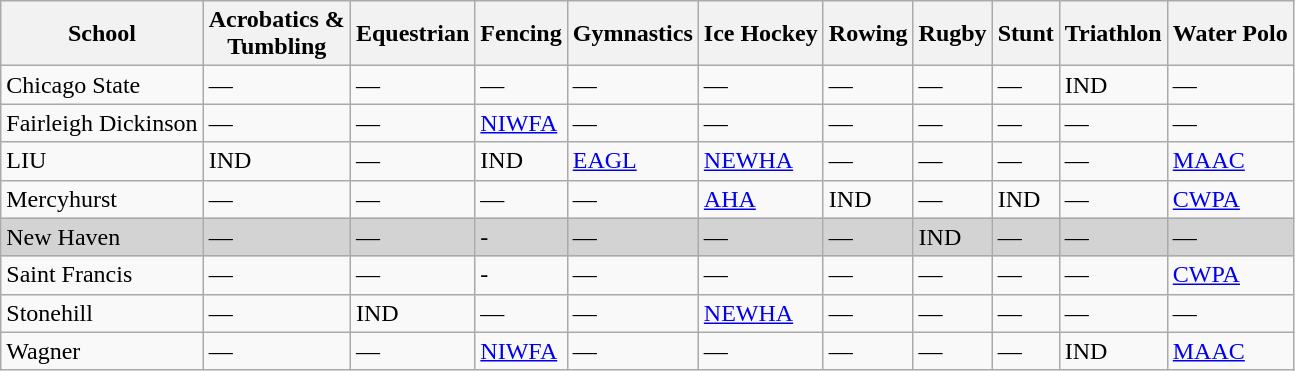<table class="wikitable">
<tr>
<th>School</th>
<th>Acrobatics &<br>Tumbling</th>
<th>Equestrian</th>
<th>Fencing</th>
<th>Gymnastics</th>
<th>Ice Hockey</th>
<th>Rowing</th>
<th>Rugby</th>
<th>Stunt</th>
<th>Triathlon</th>
<th>Water Polo</th>
</tr>
<tr>
<td>Chicago State</td>
<td>—</td>
<td>—</td>
<td>—</td>
<td>—</td>
<td>—</td>
<td>—</td>
<td>—</td>
<td>—</td>
<td>IND</td>
<td>—</td>
</tr>
<tr>
<td>Fairleigh Dickinson</td>
<td>—</td>
<td>—</td>
<td><a href='#'>NIWFA</a></td>
<td>—</td>
<td>—</td>
<td>—</td>
<td>—</td>
<td>—</td>
<td>—</td>
<td>—</td>
</tr>
<tr>
<td>LIU</td>
<td><abbr>IND</abbr></td>
<td>—</td>
<td><abbr>IND</abbr></td>
<td><a href='#'>EAGL</a></td>
<td><a href='#'>NEWHA</a></td>
<td>—</td>
<td>—</td>
<td>—</td>
<td>—</td>
<td><a href='#'>MAAC</a></td>
</tr>
<tr>
<td>Mercyhurst</td>
<td>—</td>
<td>—</td>
<td>—</td>
<td>—</td>
<td><a href='#'>AHA</a></td>
<td>IND</td>
<td>—</td>
<td>IND</td>
<td>—</td>
<td><a href='#'>CWPA</a></td>
</tr>
<tr bgcolor=lightgray>
<td>New Haven</td>
<td>—</td>
<td>—</td>
<td>-</td>
<td>—</td>
<td>—</td>
<td>—</td>
<td>IND</td>
<td>—</td>
<td>—</td>
<td>—</td>
</tr>
<tr>
<td>Saint Francis</td>
<td>—</td>
<td>—</td>
<td>-</td>
<td>—</td>
<td>—</td>
<td>—</td>
<td>—</td>
<td>—</td>
<td>—</td>
<td><a href='#'>CWPA</a></td>
</tr>
<tr>
<td>Stonehill</td>
<td>—</td>
<td>IND</td>
<td>—</td>
<td>—</td>
<td><a href='#'>NEWHA</a></td>
<td>—</td>
<td>—</td>
<td>—</td>
<td>—</td>
<td>—</td>
</tr>
<tr>
<td>Wagner</td>
<td>—</td>
<td>—</td>
<td><a href='#'>NIWFA</a></td>
<td>—</td>
<td>—</td>
<td>—</td>
<td>—</td>
<td>—</td>
<td>IND</td>
<td><a href='#'>MAAC</a></td>
</tr>
</table>
